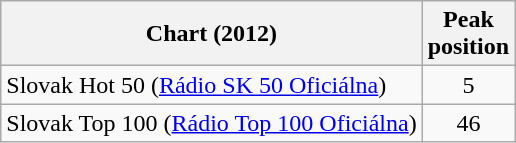<table class="wikitable sortable">
<tr>
<th>Chart (2012)</th>
<th>Peak<br>position</th>
</tr>
<tr>
<td>Slovak Hot 50 (<a href='#'>Rádio SK 50 Oficiálna</a>)</td>
<td align="center">5</td>
</tr>
<tr>
<td>Slovak Top 100 (<a href='#'>Rádio Top 100 Oficiálna</a>)</td>
<td align="center">46</td>
</tr>
</table>
